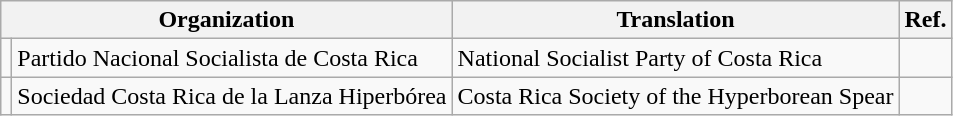<table class="wikitable">
<tr>
<th colspan="2">Organization</th>
<th>Translation</th>
<th>Ref.</th>
</tr>
<tr>
<td></td>
<td>Partido Nacional Socialista de Costa Rica</td>
<td>National Socialist Party of Costa Rica</td>
<td></td>
</tr>
<tr>
<td></td>
<td>Sociedad Costa Rica de la Lanza Hiperbórea</td>
<td>Costa Rica Society of the Hyperborean Spear</td>
<td></td>
</tr>
</table>
